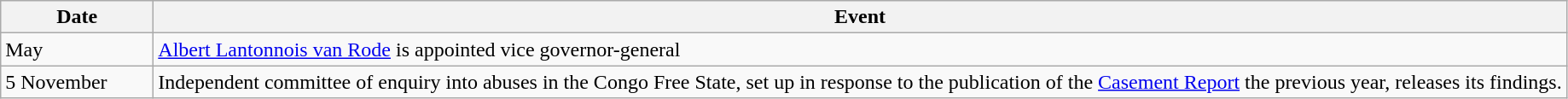<table class=wikitable>
<tr>
<th style="width:7em">Date</th>
<th>Event</th>
</tr>
<tr>
<td>May</td>
<td><a href='#'>Albert Lantonnois van Rode</a> is appointed vice governor-general</td>
</tr>
<tr>
<td>5 November</td>
<td>Independent committee of enquiry into abuses in the Congo Free State, set up in response to the publication of the <a href='#'>Casement Report</a> the previous year, releases its findings.</td>
</tr>
</table>
